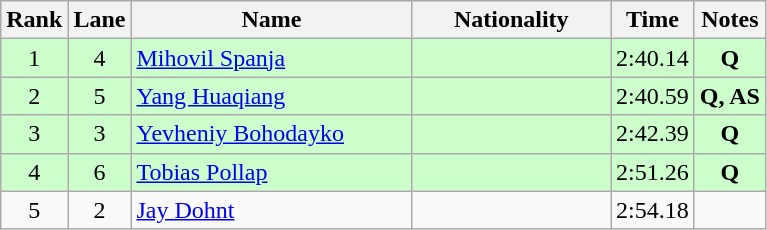<table class="wikitable sortable" style="text-align:center">
<tr>
<th>Rank</th>
<th>Lane</th>
<th style="width:180px">Name</th>
<th style="width:125px">Nationality</th>
<th>Time</th>
<th>Notes</th>
</tr>
<tr style="background:#cfc;">
<td>1</td>
<td>4</td>
<td style="text-align:left;"><a href='#'>Mihovil Spanja</a></td>
<td style="text-align:left;"></td>
<td>2:40.14</td>
<td><strong>Q</strong></td>
</tr>
<tr style="background:#cfc;">
<td>2</td>
<td>5</td>
<td style="text-align:left;"><a href='#'>Yang Huaqiang</a></td>
<td style="text-align:left;"></td>
<td>2:40.59</td>
<td><strong>Q, AS</strong></td>
</tr>
<tr style="background:#cfc;">
<td>3</td>
<td>3</td>
<td style="text-align:left;"><a href='#'>Yevheniy Bohodayko</a></td>
<td style="text-align:left;"></td>
<td>2:42.39</td>
<td><strong>Q</strong></td>
</tr>
<tr style="background:#cfc;">
<td>4</td>
<td>6</td>
<td style="text-align:left;"><a href='#'>Tobias Pollap</a></td>
<td style="text-align:left;"></td>
<td>2:51.26</td>
<td><strong>Q</strong></td>
</tr>
<tr>
<td>5</td>
<td>2</td>
<td style="text-align:left;"><a href='#'>Jay Dohnt</a></td>
<td style="text-align:left;"></td>
<td>2:54.18</td>
<td></td>
</tr>
</table>
